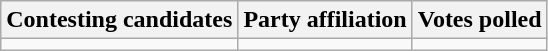<table class="wikitable sortable">
<tr>
<th>Contesting candidates</th>
<th>Party affiliation</th>
<th>Votes polled</th>
</tr>
<tr>
<td></td>
<td></td>
<td></td>
</tr>
</table>
